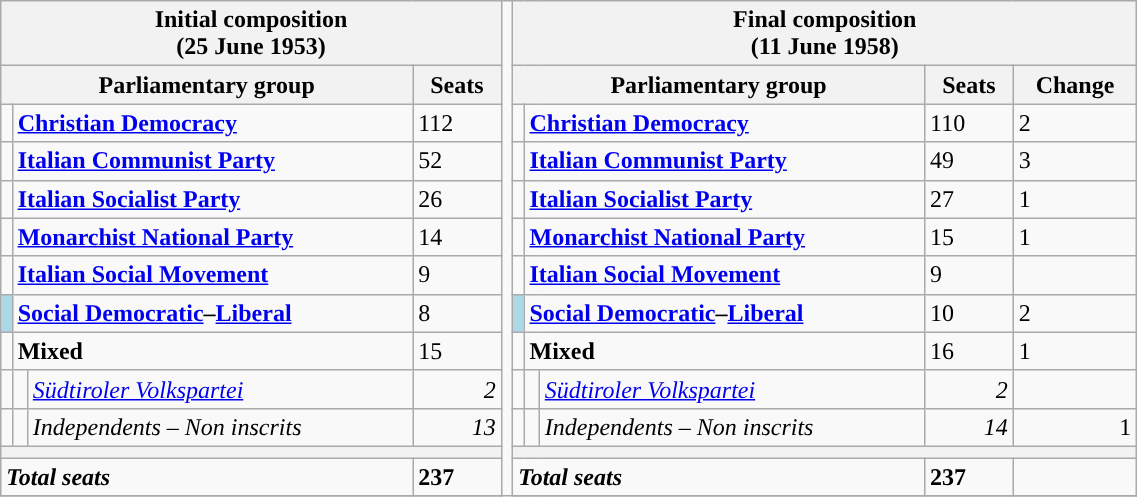<table class="wikitable" style="width : 60%;">
<tr>
<th colspan="4">Initial composition<br>(25 June 1953)</th>
<td rowspan="30" style="width : 1%;"></td>
<th colspan="5">Final composition<br>(11 June 1958)</th>
</tr>
<tr>
<th colspan="3">Parliamentary group</th>
<th>Seats</th>
<th colspan="3">Parliamentary group</th>
<th>Seats</th>
<th>Change</th>
</tr>
<tr>
<td></td>
<td colspan = "2"><strong><a href='#'>Christian Democracy</a></strong></td>
<td>112</td>
<td></td>
<td colspan = "2"><strong><a href='#'>Christian Democracy</a></strong></td>
<td>110</td>
<td> 2</td>
</tr>
<tr>
<td></td>
<td colspan = "2"><strong><a href='#'>Italian Communist Party</a></strong></td>
<td>52</td>
<td></td>
<td colspan = "2"><strong><a href='#'>Italian Communist Party</a></strong></td>
<td>49</td>
<td> 3</td>
</tr>
<tr>
<td></td>
<td colspan = "2"><strong><a href='#'>Italian Socialist Party</a></strong></td>
<td>26</td>
<td></td>
<td colspan = "2"><strong><a href='#'>Italian Socialist Party</a></strong></td>
<td>27</td>
<td> 1</td>
</tr>
<tr>
<td></td>
<td colspan = "2"><strong><a href='#'>Monarchist National Party</a></strong></td>
<td>14</td>
<td></td>
<td colspan = "2"><strong><a href='#'>Monarchist National Party</a></strong></td>
<td>15</td>
<td> 1</td>
</tr>
<tr>
<td></td>
<td colspan = "2"><strong><a href='#'>Italian Social Movement</a></strong></td>
<td>9</td>
<td></td>
<td colspan = "2"><strong><a href='#'>Italian Social Movement</a></strong></td>
<td>9</td>
<td></td>
</tr>
<tr>
<td bgcolor="lightblue" width=1%></td>
<td colspan = "2"><strong><a href='#'>Social Democratic</a>–<a href='#'>Liberal</a></strong></td>
<td>8</td>
<td bgcolor="lightblue" width=1%></td>
<td colspan = "2"><strong><a href='#'>Social Democratic</a>–<a href='#'>Liberal</a></strong></td>
<td>10</td>
<td> 2</td>
</tr>
<tr>
<td></td>
<td colspan = "2"><strong>Mixed</strong></td>
<td>15</td>
<td></td>
<td colspan = "2"><strong>Mixed</strong></td>
<td>16</td>
<td> 1</td>
</tr>
<tr>
<td></td>
<td></td>
<td><em><a href='#'>Südtiroler Volkspartei</a></em></td>
<td align="right"><em>2</em></td>
<td></td>
<td></td>
<td><em><a href='#'>Südtiroler Volkspartei</a></em></td>
<td align="right"><em>2</em></td>
<td align="right"></td>
</tr>
<tr>
<td></td>
<td></td>
<td><em>Independents – Non inscrits</em></td>
<td align="right"><em>13</em></td>
<td></td>
<td></td>
<td><em>Independents – Non inscrits</em></td>
<td align="right"><em>14</em></td>
<td align="right"> 1</td>
</tr>
<tr>
<th colspan="4"></th>
<th colspan="5"></th>
</tr>
<tr>
<td colspan="3"><strong><em>Total seats</em></strong></td>
<td><strong>237</strong></td>
<td colspan="3"><strong><em>Total seats</em></strong></td>
<td><strong>237</strong></td>
<td></td>
</tr>
<tr>
</tr>
</table>
